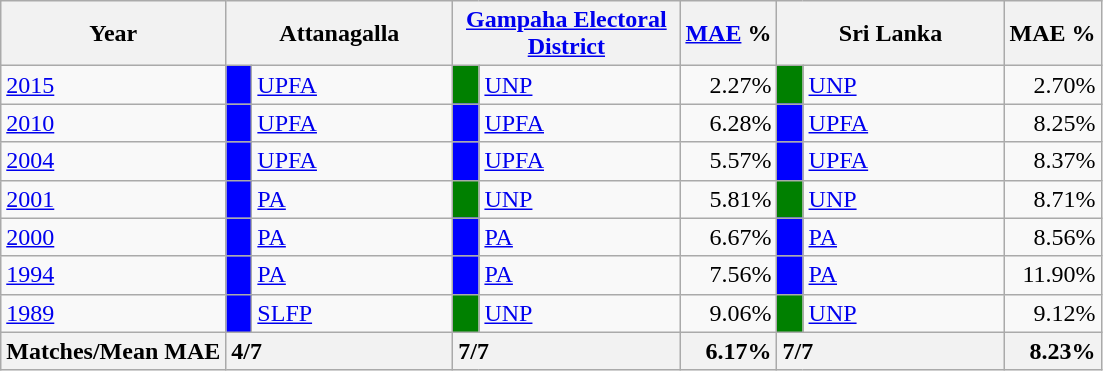<table class="wikitable">
<tr>
<th>Year</th>
<th colspan="2" width="144px">Attanagalla</th>
<th colspan="2" width="144px"><a href='#'>Gampaha Electoral District</a></th>
<th><a href='#'>MAE</a> %</th>
<th colspan="2" width="144px">Sri Lanka</th>
<th>MAE %</th>
</tr>
<tr>
<td><a href='#'>2015</a></td>
<td style="background-color:blue;" width="10px"></td>
<td style="text-align:left;"><a href='#'>UPFA</a></td>
<td style="background-color:green;" width="10px"></td>
<td style="text-align:left;"><a href='#'>UNP</a></td>
<td style="text-align:right;">2.27%</td>
<td style="background-color:green;" width="10px"></td>
<td style="text-align:left;"><a href='#'>UNP</a></td>
<td style="text-align:right;">2.70%</td>
</tr>
<tr>
<td><a href='#'>2010</a></td>
<td style="background-color:blue;" width="10px"></td>
<td style="text-align:left;"><a href='#'>UPFA</a></td>
<td style="background-color:blue;" width="10px"></td>
<td style="text-align:left;"><a href='#'>UPFA</a></td>
<td style="text-align:right;">6.28%</td>
<td style="background-color:blue;" width="10px"></td>
<td style="text-align:left;"><a href='#'>UPFA</a></td>
<td style="text-align:right;">8.25%</td>
</tr>
<tr>
<td><a href='#'>2004</a></td>
<td style="background-color:blue;" width="10px"></td>
<td style="text-align:left;"><a href='#'>UPFA</a></td>
<td style="background-color:blue;" width="10px"></td>
<td style="text-align:left;"><a href='#'>UPFA</a></td>
<td style="text-align:right;">5.57%</td>
<td style="background-color:blue;" width="10px"></td>
<td style="text-align:left;"><a href='#'>UPFA</a></td>
<td style="text-align:right;">8.37%</td>
</tr>
<tr>
<td><a href='#'>2001</a></td>
<td style="background-color:blue;" width="10px"></td>
<td style="text-align:left;"><a href='#'>PA</a></td>
<td style="background-color:green;" width="10px"></td>
<td style="text-align:left;"><a href='#'>UNP</a></td>
<td style="text-align:right;">5.81%</td>
<td style="background-color:green;" width="10px"></td>
<td style="text-align:left;"><a href='#'>UNP</a></td>
<td style="text-align:right;">8.71%</td>
</tr>
<tr>
<td><a href='#'>2000</a></td>
<td style="background-color:blue;" width="10px"></td>
<td style="text-align:left;"><a href='#'>PA</a></td>
<td style="background-color:blue;" width="10px"></td>
<td style="text-align:left;"><a href='#'>PA</a></td>
<td style="text-align:right;">6.67%</td>
<td style="background-color:blue;" width="10px"></td>
<td style="text-align:left;"><a href='#'>PA</a></td>
<td style="text-align:right;">8.56%</td>
</tr>
<tr>
<td><a href='#'>1994</a></td>
<td style="background-color:blue;" width="10px"></td>
<td style="text-align:left;"><a href='#'>PA</a></td>
<td style="background-color:blue;" width="10px"></td>
<td style="text-align:left;"><a href='#'>PA</a></td>
<td style="text-align:right;">7.56%</td>
<td style="background-color:blue;" width="10px"></td>
<td style="text-align:left;"><a href='#'>PA</a></td>
<td style="text-align:right;">11.90%</td>
</tr>
<tr>
<td><a href='#'>1989</a></td>
<td style="background-color:blue;" width="10px"></td>
<td style="text-align:left;"><a href='#'>SLFP</a></td>
<td style="background-color:green;" width="10px"></td>
<td style="text-align:left;"><a href='#'>UNP</a></td>
<td style="text-align:right;">9.06%</td>
<td style="background-color:green;" width="10px"></td>
<td style="text-align:left;"><a href='#'>UNP</a></td>
<td style="text-align:right;">9.12%</td>
</tr>
<tr>
<th>Matches/Mean MAE</th>
<th style="text-align:left;"colspan="2" width="144px">4/7</th>
<th style="text-align:left;"colspan="2" width="144px">7/7</th>
<th style="text-align:right;">6.17%</th>
<th style="text-align:left;"colspan="2" width="144px">7/7</th>
<th style="text-align:right;">8.23%</th>
</tr>
</table>
